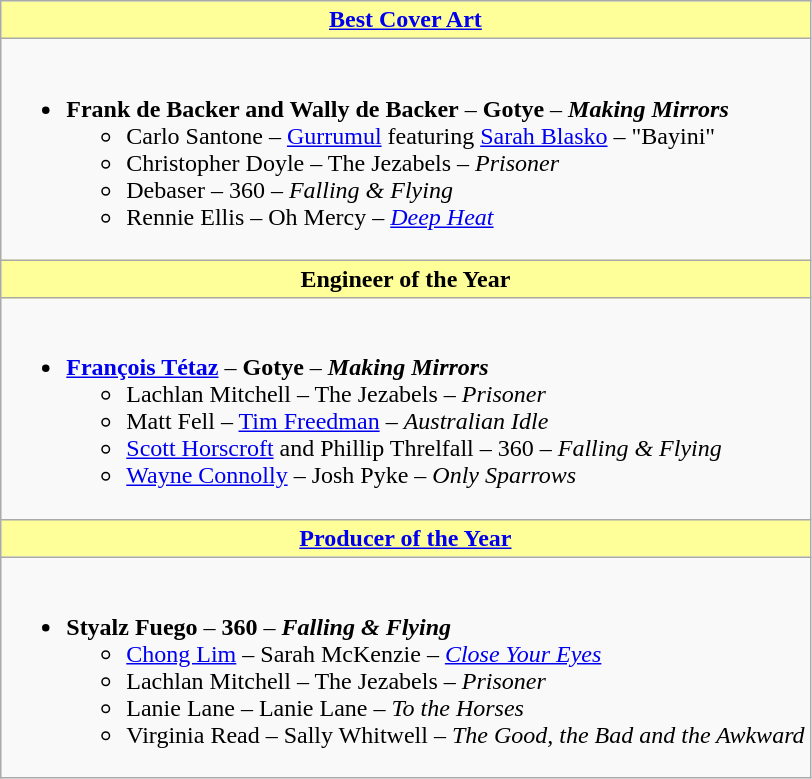<table class=wikitable style="width=150%">
<tr>
<th style="background:#FFFF99;" ! style="width="50%"><a href='#'>Best Cover Art</a></th>
</tr>
<tr>
<td><br><ul><li><strong>Frank de Backer and Wally de Backer</strong> – <strong>Gotye</strong> – <strong><em>Making Mirrors</em></strong><ul><li>Carlo Santone – <a href='#'>Gurrumul</a> featuring <a href='#'>Sarah Blasko</a> – "Bayini"</li><li>Christopher Doyle – The Jezabels – <em>Prisoner</em></li><li>Debaser – 360 – <em>Falling & Flying</em></li><li>Rennie Ellis – Oh Mercy – <em><a href='#'>Deep Heat</a></em></li></ul></li></ul></td>
</tr>
<tr>
<th style="background:#FFFF99;" ! style="width="50%">Engineer of the Year</th>
</tr>
<tr>
<td><br><ul><li><strong><a href='#'>François Tétaz</a></strong> – <strong>Gotye</strong> – <strong><em>Making Mirrors</em></strong><ul><li>Lachlan Mitchell – The Jezabels – <em>Prisoner</em></li><li>Matt Fell – <a href='#'>Tim Freedman</a> – <em>Australian Idle</em></li><li><a href='#'>Scott Horscroft</a> and Phillip Threlfall – 360 – <em>Falling & Flying</em></li><li><a href='#'>Wayne Connolly</a> – Josh Pyke – <em>Only Sparrows</em></li></ul></li></ul></td>
</tr>
<tr>
<th style="background:#FFFF99;" ! style="width="50%"><a href='#'>Producer of the Year</a></th>
</tr>
<tr>
<td><br><ul><li><strong>Styalz Fuego</strong> – <strong>360</strong> – <strong><em>Falling & Flying</em></strong><ul><li><a href='#'>Chong Lim</a> – Sarah McKenzie – <em><a href='#'>Close Your Eyes</a></em></li><li>Lachlan Mitchell – The Jezabels – <em>Prisoner</em></li><li>Lanie Lane – Lanie Lane – <em>To the Horses</em></li><li>Virginia Read – Sally Whitwell – <em>The Good, the Bad and the Awkward</em></li></ul></li></ul></td>
</tr>
</table>
